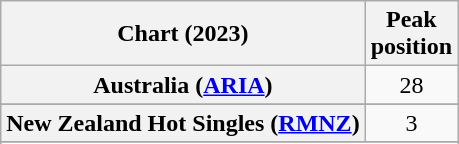<table class="wikitable sortable plainrowheaders" style="text-align:center">
<tr>
<th scope="col">Chart (2023)</th>
<th scope="col">Peak<br>position</th>
</tr>
<tr>
<th scope="row">Australia (<a href='#'>ARIA</a>)</th>
<td>28</td>
</tr>
<tr>
</tr>
<tr>
</tr>
<tr>
</tr>
<tr>
</tr>
<tr>
<th scope="row">New Zealand Hot Singles (<a href='#'>RMNZ</a>)</th>
<td>3</td>
</tr>
<tr>
</tr>
<tr>
</tr>
<tr>
</tr>
<tr>
</tr>
</table>
